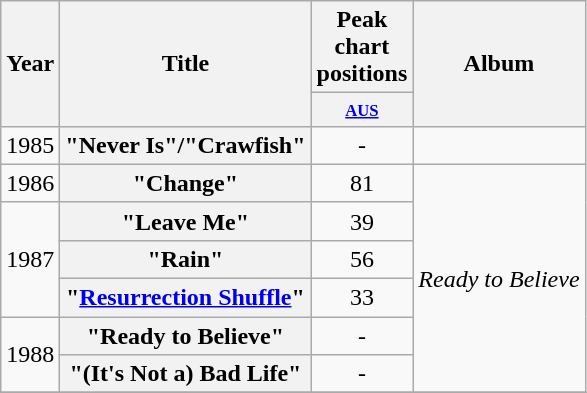<table class="wikitable plainrowheaders" style="text-align:center;">
<tr>
<th rowspan="2">Year</th>
<th rowspan="2">Title</th>
<th colspan="1">Peak chart positions</th>
<th rowspan="2">Album</th>
</tr>
<tr style="font-size:smaller;">
<th width="35"><small><a href='#'>AUS</a></small><br></th>
</tr>
<tr>
<td>1985</td>
<th scope="row">"Never Is"/"Crawfish"</th>
<td>-</td>
<td></td>
</tr>
<tr>
<td>1986</td>
<th scope="row">"Change"</th>
<td>81</td>
<td rowspan="6"><em>Ready to Believe</em></td>
</tr>
<tr>
<td rowspan="3">1987</td>
<th scope="row">"Leave Me"</th>
<td>39</td>
</tr>
<tr>
<th scope="row">"Rain"</th>
<td>56</td>
</tr>
<tr>
<th scope="row">"<a href='#'>Resurrection Shuffle</a>"</th>
<td>33</td>
</tr>
<tr>
<td rowspan="2">1988</td>
<th scope="row">"Ready to Believe"</th>
<td>-</td>
</tr>
<tr>
<th scope="row">"(It's Not a) Bad Life"</th>
<td>-</td>
</tr>
<tr>
</tr>
</table>
